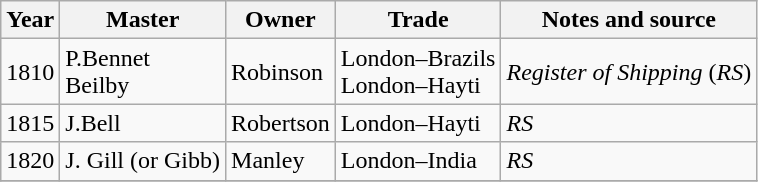<table class="sortable wikitable">
<tr>
<th>Year</th>
<th>Master</th>
<th>Owner</th>
<th>Trade</th>
<th>Notes and source</th>
</tr>
<tr>
<td>1810</td>
<td>P.Bennet<br>Beilby</td>
<td>Robinson</td>
<td>London–Brazils<br>London–Hayti</td>
<td><em>Register of Shipping</em> (<em>RS</em>)</td>
</tr>
<tr>
<td>1815</td>
<td>J.Bell</td>
<td>Robertson</td>
<td>London–Hayti</td>
<td><em>RS</em></td>
</tr>
<tr>
<td>1820</td>
<td>J. Gill (or Gibb)</td>
<td>Manley</td>
<td>London–India</td>
<td><em>RS</em></td>
</tr>
<tr>
</tr>
</table>
